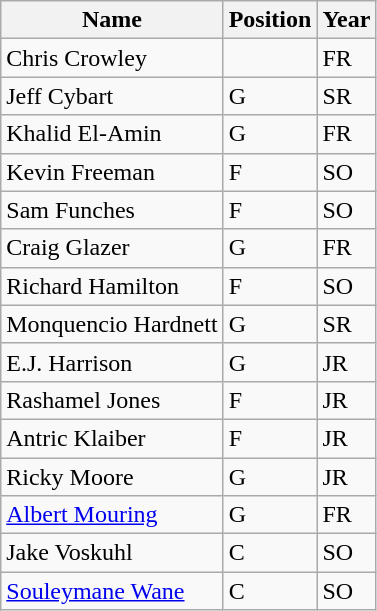<table class="wikitable" border="1">
<tr>
<th>Name</th>
<th>Position</th>
<th>Year</th>
</tr>
<tr>
<td>Chris Crowley</td>
<td></td>
<td>FR</td>
</tr>
<tr>
<td>Jeff Cybart</td>
<td>G</td>
<td>SR</td>
</tr>
<tr>
<td>Khalid El-Amin</td>
<td>G</td>
<td>FR</td>
</tr>
<tr>
<td>Kevin Freeman</td>
<td>F</td>
<td>SO</td>
</tr>
<tr>
<td>Sam Funches</td>
<td>F</td>
<td>SO</td>
</tr>
<tr>
<td>Craig Glazer</td>
<td>G</td>
<td>FR</td>
</tr>
<tr>
<td>Richard Hamilton</td>
<td>F</td>
<td>SO</td>
</tr>
<tr>
<td>Monquencio Hardnett</td>
<td>G</td>
<td>SR</td>
</tr>
<tr>
<td>E.J. Harrison</td>
<td>G</td>
<td>JR</td>
</tr>
<tr>
<td>Rashamel Jones</td>
<td>F</td>
<td>JR</td>
</tr>
<tr>
<td>Antric Klaiber</td>
<td>F</td>
<td>JR</td>
</tr>
<tr>
<td>Ricky Moore</td>
<td>G</td>
<td>JR</td>
</tr>
<tr>
<td><a href='#'>Albert Mouring</a></td>
<td>G</td>
<td>FR</td>
</tr>
<tr>
<td>Jake Voskuhl</td>
<td>C</td>
<td>SO</td>
</tr>
<tr>
<td><a href='#'>Souleymane Wane</a></td>
<td>C</td>
<td>SO</td>
</tr>
</table>
